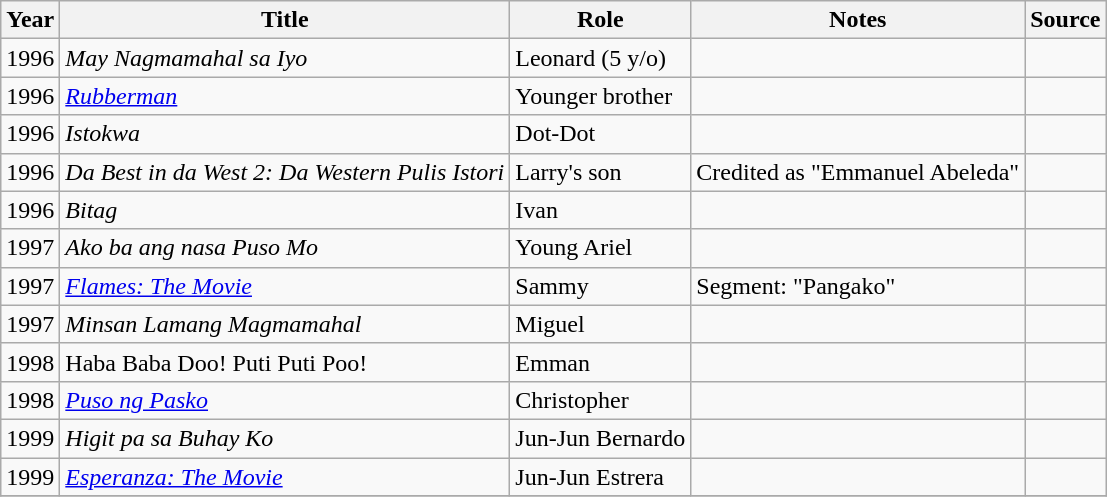<table class="wikitable sortable" >
<tr>
<th>Year</th>
<th>Title</th>
<th>Role</th>
<th class="unsortable">Notes </th>
<th class="unsortable">Source </th>
</tr>
<tr>
<td>1996</td>
<td><em>May Nagmamahal sa Iyo</em></td>
<td>Leonard (5 y/o)</td>
<td></td>
<td></td>
</tr>
<tr>
<td>1996</td>
<td><em><a href='#'>Rubberman</a></em></td>
<td>Younger brother</td>
<td></td>
<td></td>
</tr>
<tr>
<td>1996</td>
<td><em>Istokwa</em></td>
<td>Dot-Dot</td>
<td></td>
<td></td>
</tr>
<tr>
<td>1996</td>
<td><em>Da Best in da West 2: Da Western Pulis Istori</em></td>
<td>Larry's son</td>
<td>Credited as "Emmanuel Abeleda"</td>
<td></td>
</tr>
<tr>
<td>1996</td>
<td><em>Bitag</em></td>
<td>Ivan</td>
<td></td>
<td></td>
</tr>
<tr>
<td>1997</td>
<td><em>Ako ba ang nasa Puso Mo</em></td>
<td>Young Ariel</td>
<td></td>
</tr>
<tr>
<td>1997</td>
<td><em><a href='#'>Flames: The Movie</a></em></td>
<td>Sammy</td>
<td>Segment: "Pangako"</td>
<td></td>
</tr>
<tr>
<td>1997</td>
<td><em>Minsan Lamang Magmamahal</em></td>
<td>Miguel</td>
<td></td>
<td></td>
</tr>
<tr>
<td>1998</td>
<td>Haba Baba Doo! Puti Puti Poo!</td>
<td>Emman</td>
<td></td>
<td></td>
</tr>
<tr>
<td>1998</td>
<td><em><a href='#'>Puso ng Pasko</a></em></td>
<td>Christopher</td>
<td></td>
<td></td>
</tr>
<tr>
<td>1999</td>
<td><em>Higit pa sa Buhay Ko</em></td>
<td>Jun-Jun Bernardo</td>
<td></td>
<td></td>
</tr>
<tr>
<td>1999</td>
<td><em><a href='#'>Esperanza: The Movie</a></em></td>
<td>Jun-Jun Estrera</td>
<td></td>
<td></td>
</tr>
<tr>
</tr>
</table>
